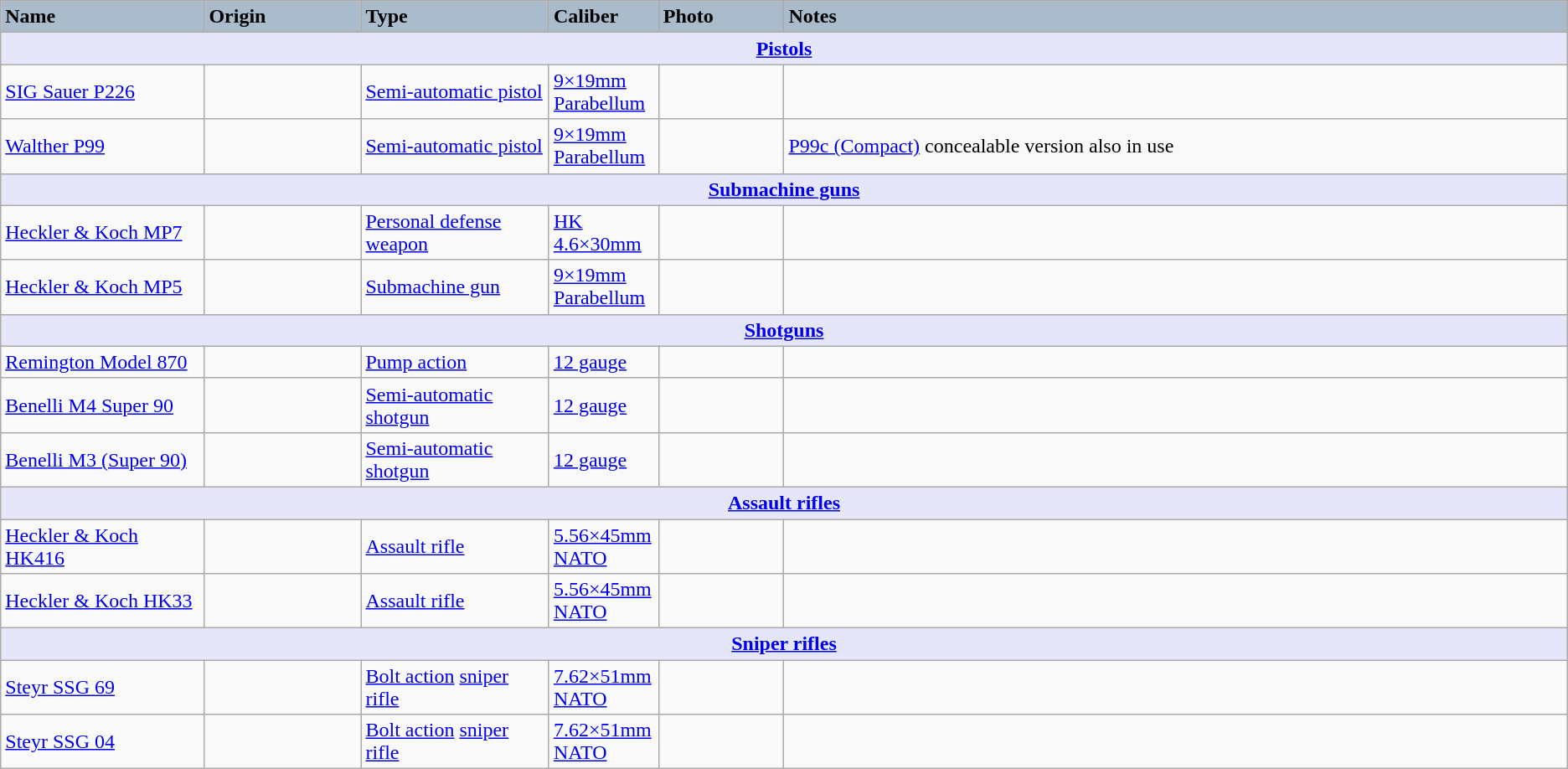<table class="wikitable">
<tr>
<th style="text-align: left; background: #aabccc; width:13%;">Name</th>
<th style="text-align: left; background: #aabccc; width:10%;">Origin</th>
<th style="text-align: left; background: #aabccc; width:12%;">Type</th>
<th style="text-align: left; background: #aabccc; width:7%;">Caliber</th>
<th style="text-align: left; background: #aabccc;width:8%; ">Photo</th>
<th style="text-align: left; background: #aabccc;width:50%;">Notes</th>
</tr>
<tr>
<th style="align: center; background: lavender;" colspan="7"><strong><a href='#'>Pistols</a></strong></th>
</tr>
<tr>
<td><a href='#'>SIG Sauer P226</a></td>
<td><br></td>
<td><a href='#'>Semi-automatic pistol</a></td>
<td><a href='#'>9×19mm Parabellum</a></td>
<td></td>
<td></td>
</tr>
<tr>
<td><a href='#'>Walther P99</a></td>
<td></td>
<td><a href='#'>Semi-automatic pistol</a></td>
<td><a href='#'>9×19mm Parabellum</a></td>
<td></td>
<td><a href='#'>P99c (Compact)</a> concealable version also in use</td>
</tr>
<tr>
<th style="align: center; background: lavender;" colspan="7"><strong><a href='#'>Submachine guns</a></strong></th>
</tr>
<tr>
<td><a href='#'>Heckler & Koch MP7</a></td>
<td></td>
<td><a href='#'>Personal defense weapon</a></td>
<td><a href='#'>HK 4.6×30mm</a></td>
<td></td>
<td></td>
</tr>
<tr>
<td><a href='#'>Heckler & Koch MP5</a></td>
<td></td>
<td><a href='#'>Submachine gun</a></td>
<td><a href='#'>9×19mm Parabellum</a></td>
<td></td>
<td></td>
</tr>
<tr>
<th style="align: center; background: lavender;" colspan="7"><strong><a href='#'>Shotguns</a></strong></th>
</tr>
<tr>
<td><a href='#'>Remington Model 870</a></td>
<td></td>
<td><a href='#'>Pump action</a></td>
<td><a href='#'>12 gauge</a></td>
<td></td>
<td></td>
</tr>
<tr>
<td><a href='#'>Benelli M4 Super 90</a></td>
<td></td>
<td><a href='#'>Semi-automatic shotgun</a></td>
<td><a href='#'>12 gauge</a></td>
<td></td>
<td></td>
</tr>
<tr>
<td><a href='#'>Benelli M3 (Super 90)</a></td>
<td></td>
<td><a href='#'>Semi-automatic shotgun</a></td>
<td><a href='#'>12 gauge</a></td>
<td></td>
<td></td>
</tr>
<tr>
<th style="align: center; background: lavender;" colspan="7"><strong><a href='#'>Assault rifles</a></strong></th>
</tr>
<tr>
<td><a href='#'>Heckler & Koch HK416</a></td>
<td></td>
<td><a href='#'>Assault rifle</a></td>
<td><a href='#'>5.56×45mm NATO</a></td>
<td></td>
<td></td>
</tr>
<tr>
<td><a href='#'>Heckler & Koch HK33</a></td>
<td></td>
<td><a href='#'>Assault rifle</a></td>
<td><a href='#'>5.56×45mm NATO</a></td>
<td></td>
<td></td>
</tr>
<tr>
<th style="align: center; background: lavender;" colspan="7"><strong><a href='#'>Sniper rifles</a></strong></th>
</tr>
<tr>
<td><a href='#'>Steyr SSG 69</a></td>
<td></td>
<td><a href='#'>Bolt action</a> <a href='#'>sniper rifle</a></td>
<td><a href='#'>7.62×51mm NATO</a></td>
<td></td>
<td></td>
</tr>
<tr>
<td><a href='#'>Steyr SSG 04</a></td>
<td></td>
<td><a href='#'>Bolt action</a> <a href='#'>sniper rifle</a></td>
<td><a href='#'>7.62×51mm NATO</a></td>
<td></td>
<td></td>
</tr>
</table>
